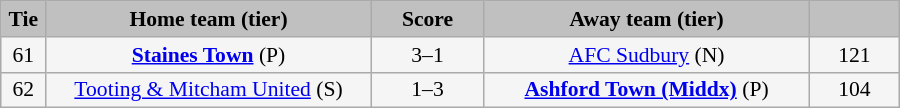<table class="wikitable" style="width: 600px; background:WhiteSmoke; text-align:center; font-size:90%">
<tr background:silver;">
<td scope="col" style="width:  5.00%; background:silver;"><strong>Tie</strong></td>
<td scope="col" style="width: 36.25%; background:silver;"><strong>Home team (tier)</strong></td>
<td scope="col" style="width: 12.50%; background:silver;"><strong>Score</strong></td>
<td scope="col" style="width: 36.25%; background:silver;"><strong>Away team (tier)</strong></td>
<td scope="col" style="width: 10.00%; background:silver;"><strong></strong></td>
</tr>
<tr>
<td>61</td>
<td><strong><a href='#'>Staines Town</a></strong> (P)</td>
<td>3–1</td>
<td><a href='#'>AFC Sudbury</a> (N)</td>
<td>121</td>
</tr>
<tr>
<td>62</td>
<td><a href='#'>Tooting & Mitcham United</a> (S)</td>
<td>1–3</td>
<td><strong><a href='#'>Ashford Town (Middx)</a></strong> (P)</td>
<td>104</td>
</tr>
</table>
